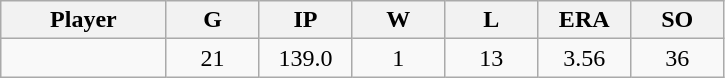<table class="wikitable sortable">
<tr>
<th bgcolor="#DDDDFF" width="16%">Player</th>
<th bgcolor="#DDDDFF" width="9%">G</th>
<th bgcolor="#DDDDFF" width="9%">IP</th>
<th bgcolor="#DDDDFF" width="9%">W</th>
<th bgcolor="#DDDDFF" width="9%">L</th>
<th bgcolor="#DDDDFF" width="9%">ERA</th>
<th bgcolor="#DDDDFF" width="9%">SO</th>
</tr>
<tr align="center">
<td></td>
<td>21</td>
<td>139.0</td>
<td>1</td>
<td>13</td>
<td>3.56</td>
<td>36</td>
</tr>
</table>
